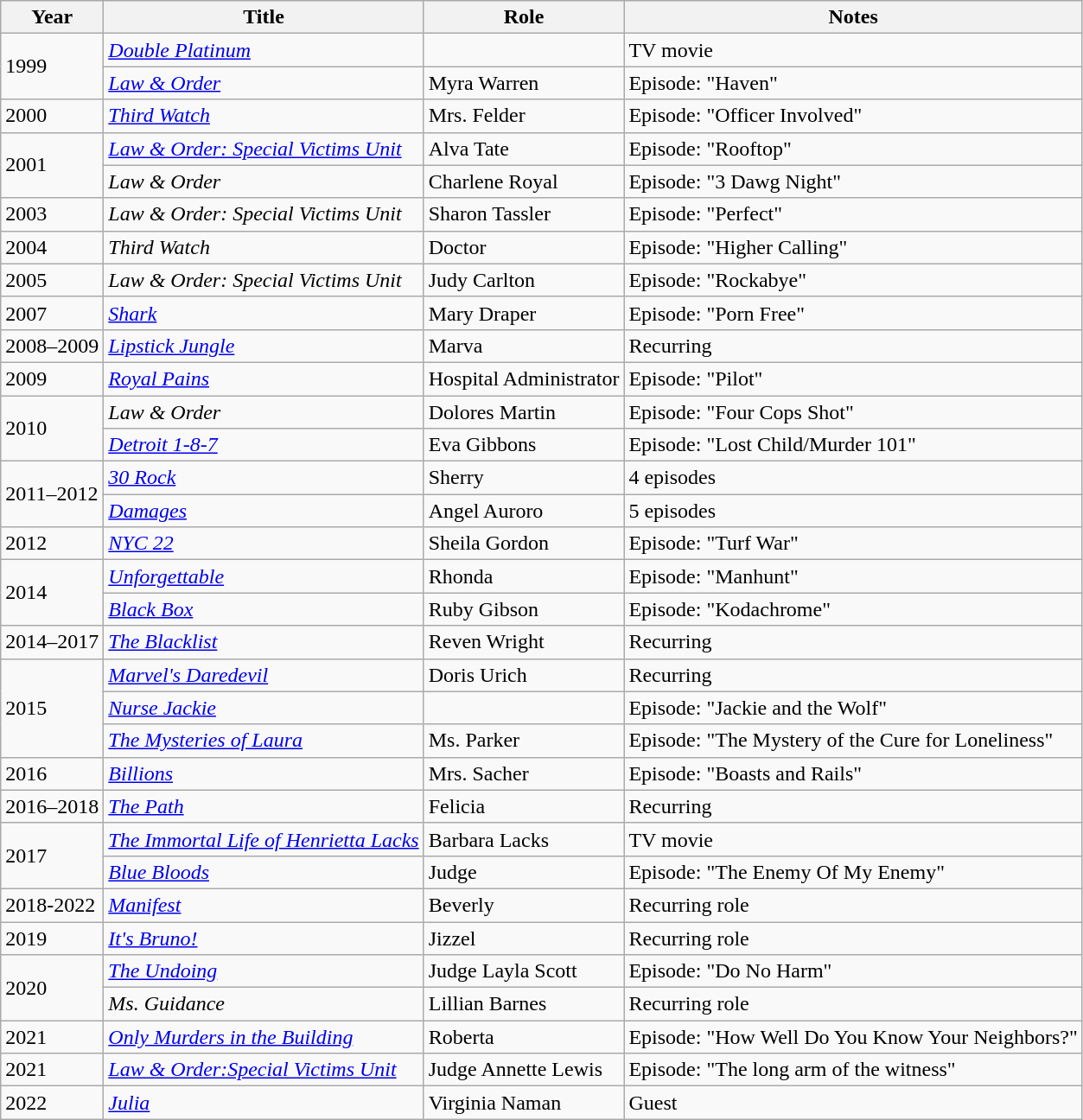<table class="wikitable sortable">
<tr>
<th>Year</th>
<th>Title</th>
<th>Role</th>
<th>Notes</th>
</tr>
<tr>
<td rowspan="2">1999</td>
<td><em><a href='#'>Double Platinum</a></em></td>
<td></td>
<td>TV movie</td>
</tr>
<tr>
<td><em><a href='#'>Law & Order</a></em></td>
<td>Myra Warren</td>
<td>Episode: "Haven"</td>
</tr>
<tr>
<td>2000</td>
<td><em><a href='#'>Third Watch</a></em></td>
<td>Mrs. Felder</td>
<td>Episode: "Officer Involved"</td>
</tr>
<tr>
<td rowspan="2">2001</td>
<td><em><a href='#'>Law & Order: Special Victims Unit</a></em></td>
<td>Alva Tate</td>
<td>Episode: "Rooftop"</td>
</tr>
<tr>
<td><em>Law & Order</em></td>
<td>Charlene Royal</td>
<td>Episode: "3 Dawg Night"</td>
</tr>
<tr>
<td>2003</td>
<td><em>Law & Order: Special Victims Unit</em></td>
<td>Sharon Tassler</td>
<td>Episode: "Perfect"</td>
</tr>
<tr>
<td>2004</td>
<td><em>Third Watch</em></td>
<td>Doctor</td>
<td>Episode: "Higher Calling"</td>
</tr>
<tr>
<td>2005</td>
<td><em>Law & Order: Special Victims Unit</em></td>
<td>Judy Carlton</td>
<td>Episode: "Rockabye"</td>
</tr>
<tr>
<td>2007</td>
<td><em><a href='#'>Shark</a></em></td>
<td>Mary Draper</td>
<td>Episode: "Porn Free"</td>
</tr>
<tr>
<td>2008–2009</td>
<td><em><a href='#'>Lipstick Jungle</a></em></td>
<td>Marva</td>
<td>Recurring</td>
</tr>
<tr>
<td>2009</td>
<td><em><a href='#'>Royal Pains</a></em></td>
<td>Hospital Administrator</td>
<td>Episode: "Pilot"</td>
</tr>
<tr>
<td rowspan="2">2010</td>
<td><em>Law & Order</em></td>
<td>Dolores Martin</td>
<td>Episode: "Four Cops Shot"</td>
</tr>
<tr>
<td><em><a href='#'>Detroit 1-8-7</a></em></td>
<td>Eva Gibbons</td>
<td>Episode: "Lost Child/Murder 101"</td>
</tr>
<tr>
<td rowspan="2">2011–2012</td>
<td><em><a href='#'>30 Rock</a></em></td>
<td>Sherry</td>
<td>4 episodes</td>
</tr>
<tr>
<td><em><a href='#'>Damages</a></em></td>
<td>Angel Auroro</td>
<td>5 episodes</td>
</tr>
<tr>
<td>2012</td>
<td><em><a href='#'>NYC 22</a></em></td>
<td>Sheila Gordon</td>
<td>Episode: "Turf War"</td>
</tr>
<tr>
<td rowspan="2">2014</td>
<td><em><a href='#'>Unforgettable</a></em></td>
<td>Rhonda</td>
<td>Episode: "Manhunt"</td>
</tr>
<tr>
<td><em><a href='#'>Black Box</a></em></td>
<td>Ruby Gibson</td>
<td>Episode: "Kodachrome"</td>
</tr>
<tr>
<td>2014–2017</td>
<td><em><a href='#'>The Blacklist</a></em></td>
<td>Reven Wright</td>
<td>Recurring</td>
</tr>
<tr>
<td rowspan="3">2015</td>
<td><em><a href='#'>Marvel's Daredevil</a></em></td>
<td>Doris Urich</td>
<td>Recurring</td>
</tr>
<tr>
<td><em><a href='#'>Nurse Jackie</a></em></td>
<td></td>
<td>Episode: "Jackie and the Wolf"</td>
</tr>
<tr>
<td><em><a href='#'>The Mysteries of Laura</a></em></td>
<td>Ms. Parker</td>
<td>Episode: "The Mystery of the Cure for Loneliness"</td>
</tr>
<tr>
<td>2016</td>
<td><em><a href='#'>Billions</a></em></td>
<td>Mrs. Sacher</td>
<td>Episode: "Boasts and Rails"</td>
</tr>
<tr>
<td>2016–2018</td>
<td><em><a href='#'>The Path</a></em></td>
<td>Felicia</td>
<td>Recurring</td>
</tr>
<tr>
<td rowspan="2">2017</td>
<td><em><a href='#'>The Immortal Life of Henrietta Lacks</a></em></td>
<td>Barbara Lacks</td>
<td>TV movie</td>
</tr>
<tr>
<td><em><a href='#'>Blue Bloods</a></em></td>
<td>Judge</td>
<td>Episode: "The Enemy Of My Enemy"</td>
</tr>
<tr>
<td>2018-2022</td>
<td><em><a href='#'>Manifest</a></em></td>
<td>Beverly</td>
<td>Recurring role</td>
</tr>
<tr>
<td>2019</td>
<td><em><a href='#'>It's Bruno!</a></em></td>
<td>Jizzel</td>
<td>Recurring role</td>
</tr>
<tr>
<td rowspan="2">2020</td>
<td><em><a href='#'>The Undoing</a></em></td>
<td>Judge Layla Scott</td>
<td>Episode: "Do No Harm"</td>
</tr>
<tr>
<td><em>Ms. Guidance</em></td>
<td>Lillian Barnes</td>
<td>Recurring role</td>
</tr>
<tr>
<td>2021</td>
<td><em><a href='#'>Only Murders in the Building</a></em></td>
<td>Roberta</td>
<td>Episode: "How Well Do You Know Your Neighbors?"</td>
</tr>
<tr>
<td>2021</td>
<td><em><a href='#'>Law & Order:Special Victims Unit</a></em></td>
<td>Judge Annette Lewis</td>
<td>Episode: "The long arm of the witness"</td>
</tr>
<tr>
<td>2022</td>
<td><em><a href='#'>Julia</a></em></td>
<td>Virginia Naman</td>
<td>Guest</td>
</tr>
</table>
